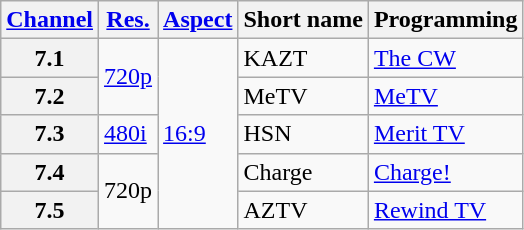<table class="wikitable">
<tr>
<th scope = "col"><a href='#'>Channel</a></th>
<th scope = "col"><a href='#'>Res.</a></th>
<th scope = "col"><a href='#'>Aspect</a></th>
<th scope = "col">Short name</th>
<th scope = "col">Programming</th>
</tr>
<tr>
<th scope = "row">7.1</th>
<td rowspan=2><a href='#'>720p</a></td>
<td rowspan=5><a href='#'>16:9</a></td>
<td>KAZT</td>
<td><a href='#'>The CW</a></td>
</tr>
<tr>
<th scope = "row">7.2</th>
<td>MeTV</td>
<td><a href='#'>MeTV</a></td>
</tr>
<tr>
<th scope = "row">7.3</th>
<td><a href='#'>480i</a></td>
<td>HSN</td>
<td><a href='#'>Merit TV</a></td>
</tr>
<tr>
<th scope = "row">7.4</th>
<td rowspan=2>720p</td>
<td>Charge</td>
<td><a href='#'>Charge!</a></td>
</tr>
<tr>
<th scope = "row">7.5</th>
<td>AZTV</td>
<td><a href='#'>Rewind TV</a></td>
</tr>
</table>
